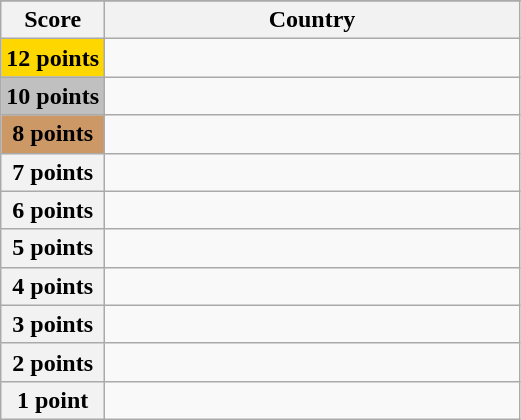<table class="wikitable">
<tr>
</tr>
<tr>
<th scope="col" width="20%">Score</th>
<th scope="col">Country</th>
</tr>
<tr>
<th scope="row" style="background:gold">12 points</th>
<td></td>
</tr>
<tr>
<th scope="row" style="background:silver">10 points</th>
<td></td>
</tr>
<tr>
<th scope="row" style="background:#CC9966">8 points</th>
<td></td>
</tr>
<tr>
<th scope="row">7 points</th>
<td></td>
</tr>
<tr>
<th scope="row">6 points</th>
<td></td>
</tr>
<tr>
<th scope="row">5 points</th>
<td></td>
</tr>
<tr>
<th scope="row">4 points</th>
<td></td>
</tr>
<tr>
<th scope="row">3 points</th>
<td></td>
</tr>
<tr>
<th scope="row">2 points</th>
<td></td>
</tr>
<tr>
<th scope="row">1 point</th>
<td></td>
</tr>
</table>
